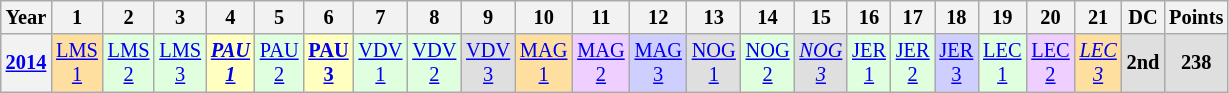<table class="wikitable" style="text-align:center; font-size:85%">
<tr>
<th>Year</th>
<th>1</th>
<th>2</th>
<th>3</th>
<th>4</th>
<th>5</th>
<th>6</th>
<th>7</th>
<th>8</th>
<th>9</th>
<th>10</th>
<th>11</th>
<th>12</th>
<th>13</th>
<th>14</th>
<th>15</th>
<th>16</th>
<th>17</th>
<th>18</th>
<th>19</th>
<th>20</th>
<th>21</th>
<th>DC</th>
<th>Points</th>
</tr>
<tr>
<th><a href='#'>2014</a></th>
<td style="background:#FFDF9F;"><a href='#'>LMS<br>1</a><br></td>
<td style="background:#DFFFDF;"><a href='#'>LMS<br>2</a><br></td>
<td style="background:#DFFFDF;"><a href='#'>LMS<br>3</a><br></td>
<td style="background:#FFFFBF;"><strong><em><a href='#'>PAU<br>1</a></em></strong><br></td>
<td style="background:#DFFFDF;"><a href='#'>PAU<br>2</a><br></td>
<td style="background:#FFFFBF;"><strong><a href='#'>PAU<br>3</a></strong><br></td>
<td style="background:#DFFFDF;"><a href='#'>VDV<br>1</a><br></td>
<td style="background:#DFFFDF;"><a href='#'>VDV<br>2</a><br></td>
<td style="background:#DFDFDF;"><a href='#'>VDV<br>3</a><br></td>
<td style="background:#FFDF9F;"><a href='#'>MAG<br>1</a><br></td>
<td style="background:#EFCFFF;"><a href='#'>MAG<br>2</a><br></td>
<td style="background:#CFCFFF;"><a href='#'>MAG<br>3</a><br></td>
<td style="background:#DFDFDF;"><a href='#'>NOG<br>1</a><br></td>
<td style="background:#DFFFDF;"><a href='#'>NOG<br>2</a><br></td>
<td style="background:#DFDFDF;"><em><a href='#'>NOG<br>3</a></em><br></td>
<td style="background:#DFFFDF;"><a href='#'>JER<br>1</a><br></td>
<td style="background:#DFFFDF;"><a href='#'>JER<br>2</a><br></td>
<td style="background:#CFCFFF;"><a href='#'>JER<br>3</a><br></td>
<td style="background:#DFFFDF;"><a href='#'>LEC<br>1</a><br></td>
<td style="background:#EFCFFF;"><a href='#'>LEC<br>2</a><br></td>
<td style="background:#FFDF9F;"><em><a href='#'>LEC<br>3</a></em><br></td>
<th style="background:#DFDFDF;">2nd</th>
<th style="background:#DFDFDF;">238</th>
</tr>
</table>
